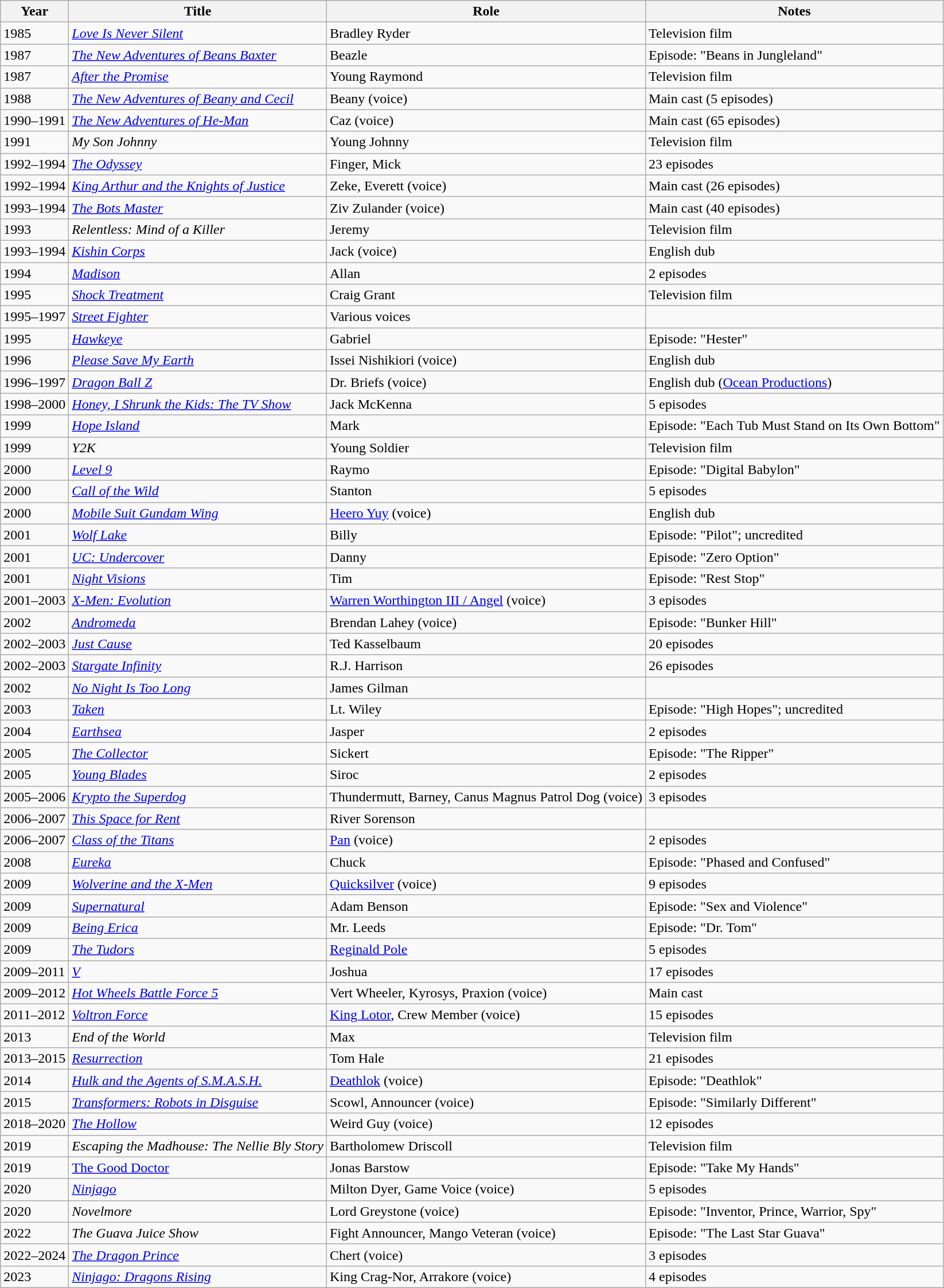<table class="wikitable sortable">
<tr>
<th>Year</th>
<th>Title</th>
<th>Role</th>
<th>Notes</th>
</tr>
<tr>
<td>1985</td>
<td><em><a href='#'>Love Is Never Silent</a></em></td>
<td>Bradley Ryder</td>
<td>Television film</td>
</tr>
<tr>
<td>1987</td>
<td><em><a href='#'>The New Adventures of Beans Baxter</a></em></td>
<td>Beazle</td>
<td>Episode: "Beans in Jungleland"</td>
</tr>
<tr>
<td>1987</td>
<td><em><a href='#'>After the Promise</a></em></td>
<td>Young Raymond</td>
<td>Television film</td>
</tr>
<tr>
<td>1988</td>
<td><em><a href='#'>The New Adventures of Beany and Cecil</a></em></td>
<td>Beany (voice)</td>
<td>Main cast (5 episodes)</td>
</tr>
<tr>
<td>1990–1991</td>
<td><em><a href='#'>The New Adventures of He-Man</a></em></td>
<td>Caz (voice)</td>
<td>Main cast (65 episodes)</td>
</tr>
<tr>
<td>1991</td>
<td><em>My Son Johnny</em></td>
<td>Young Johnny</td>
<td>Television film</td>
</tr>
<tr>
<td>1992–1994</td>
<td><em><a href='#'>The Odyssey</a></em></td>
<td>Finger, Mick</td>
<td>23 episodes</td>
</tr>
<tr>
<td>1992–1994</td>
<td><em><a href='#'>King Arthur and the Knights of Justice</a></em></td>
<td>Zeke, Everett (voice)</td>
<td>Main cast (26 episodes)</td>
</tr>
<tr>
<td>1993–1994</td>
<td><em><a href='#'>The Bots Master</a></em></td>
<td>Ziv Zulander (voice)</td>
<td>Main cast (40 episodes)</td>
</tr>
<tr>
<td>1993</td>
<td><em>Relentless: Mind of a Killer</em></td>
<td>Jeremy</td>
<td>Television film</td>
</tr>
<tr>
<td>1993–1994</td>
<td><em><a href='#'>Kishin Corps</a></em></td>
<td>Jack (voice)</td>
<td>English dub</td>
</tr>
<tr>
<td>1994</td>
<td><em><a href='#'>Madison</a></em></td>
<td>Allan</td>
<td>2 episodes</td>
</tr>
<tr>
<td>1995</td>
<td><em><a href='#'>Shock Treatment</a></em></td>
<td>Craig Grant</td>
<td>Television film</td>
</tr>
<tr>
<td>1995–1997</td>
<td><em><a href='#'>Street Fighter</a></em></td>
<td>Various voices</td>
<td></td>
</tr>
<tr>
<td>1995</td>
<td><em><a href='#'>Hawkeye</a></em></td>
<td>Gabriel</td>
<td>Episode: "Hester"</td>
</tr>
<tr>
<td>1996</td>
<td><em><a href='#'>Please Save My Earth</a></em></td>
<td>Issei Nishikiori (voice)</td>
<td>English dub</td>
</tr>
<tr>
<td>1996–1997</td>
<td><em><a href='#'>Dragon Ball Z</a></em></td>
<td>Dr. Briefs (voice)</td>
<td>English dub (<a href='#'>Ocean Productions</a>)</td>
</tr>
<tr>
<td>1998–2000</td>
<td><em><a href='#'>Honey, I Shrunk the Kids: The TV Show</a></em></td>
<td>Jack McKenna</td>
<td>5 episodes</td>
</tr>
<tr>
<td>1999</td>
<td><em><a href='#'>Hope Island</a></em></td>
<td>Mark</td>
<td>Episode: "Each Tub Must Stand on Its Own Bottom"</td>
</tr>
<tr>
<td>1999</td>
<td><em>Y2K</em></td>
<td>Young Soldier</td>
<td>Television film</td>
</tr>
<tr>
<td>2000</td>
<td><em><a href='#'>Level 9</a></em></td>
<td>Raymo</td>
<td>Episode: "Digital Babylon"</td>
</tr>
<tr>
<td>2000</td>
<td><em><a href='#'>Call of the Wild</a></em></td>
<td>Stanton</td>
<td>5 episodes</td>
</tr>
<tr>
<td>2000</td>
<td><em><a href='#'>Mobile Suit Gundam Wing</a></em></td>
<td><a href='#'>Heero Yuy</a> (voice)</td>
<td>English dub</td>
</tr>
<tr>
<td>2001</td>
<td><em><a href='#'>Wolf Lake</a></em></td>
<td>Billy</td>
<td>Episode: "Pilot"; uncredited</td>
</tr>
<tr>
<td>2001</td>
<td><em><a href='#'>UC: Undercover</a></em></td>
<td>Danny</td>
<td>Episode: "Zero Option"</td>
</tr>
<tr>
<td>2001</td>
<td><em><a href='#'>Night Visions</a></em></td>
<td>Tim</td>
<td>Episode: "Rest Stop"</td>
</tr>
<tr>
<td>2001–2003</td>
<td><em><a href='#'>X-Men: Evolution</a></em></td>
<td><a href='#'>Warren Worthington III / Angel</a> (voice)</td>
<td>3 episodes</td>
</tr>
<tr>
<td>2002</td>
<td><em><a href='#'>Andromeda</a></em></td>
<td>Brendan Lahey (voice)</td>
<td>Episode: "Bunker Hill"</td>
</tr>
<tr>
<td>2002–2003</td>
<td><em><a href='#'>Just Cause</a></em></td>
<td>Ted Kasselbaum</td>
<td>20 episodes</td>
</tr>
<tr>
<td>2002–2003</td>
<td><em><a href='#'>Stargate Infinity</a></em></td>
<td>R.J. Harrison</td>
<td>26 episodes</td>
</tr>
<tr>
<td>2002</td>
<td><em><a href='#'>No Night Is Too Long</a></em></td>
<td>James Gilman</td>
<td></td>
</tr>
<tr>
<td>2003</td>
<td><em><a href='#'>Taken</a></em></td>
<td>Lt. Wiley</td>
<td>Episode: "High Hopes"; uncredited</td>
</tr>
<tr>
<td>2004</td>
<td><em><a href='#'>Earthsea</a></em></td>
<td>Jasper</td>
<td>2 episodes</td>
</tr>
<tr>
<td>2005</td>
<td><em><a href='#'>The Collector</a></em></td>
<td>Sickert</td>
<td>Episode: "The Ripper"</td>
</tr>
<tr>
<td>2005</td>
<td><em><a href='#'>Young Blades</a></em></td>
<td>Siroc</td>
<td>2 episodes</td>
</tr>
<tr>
<td>2005–2006</td>
<td><em><a href='#'>Krypto the Superdog</a></em></td>
<td>Thundermutt, Barney, Canus Magnus Patrol Dog (voice)</td>
<td>3 episodes</td>
</tr>
<tr>
<td>2006–2007</td>
<td><em><a href='#'>This Space for Rent</a></em></td>
<td>River Sorenson</td>
<td></td>
</tr>
<tr>
<td>2006–2007</td>
<td><em><a href='#'>Class of the Titans</a></em></td>
<td><a href='#'>Pan</a> (voice)</td>
<td>2 episodes</td>
</tr>
<tr>
<td>2008</td>
<td><em><a href='#'>Eureka</a></em></td>
<td>Chuck</td>
<td>Episode: "Phased and Confused"</td>
</tr>
<tr>
<td>2009</td>
<td><em><a href='#'>Wolverine and the X-Men</a></em></td>
<td><a href='#'>Quicksilver</a> (voice)</td>
<td>9 episodes</td>
</tr>
<tr>
<td>2009</td>
<td><em><a href='#'>Supernatural</a></em></td>
<td>Adam Benson</td>
<td>Episode: "Sex and Violence"</td>
</tr>
<tr>
<td>2009</td>
<td><em><a href='#'>Being Erica</a></em></td>
<td>Mr. Leeds</td>
<td>Episode: "Dr. Tom"</td>
</tr>
<tr>
<td>2009</td>
<td><em><a href='#'>The Tudors</a></em></td>
<td><a href='#'>Reginald Pole</a></td>
<td>5 episodes</td>
</tr>
<tr>
<td>2009–2011</td>
<td><em><a href='#'>V</a></em></td>
<td>Joshua</td>
<td>17 episodes</td>
</tr>
<tr>
<td>2009–2012</td>
<td><em><a href='#'>Hot Wheels Battle Force 5</a></em></td>
<td>Vert Wheeler, Kyrosys, Praxion (voice)</td>
<td>Main cast</td>
</tr>
<tr>
<td>2011–2012</td>
<td><em><a href='#'>Voltron Force</a></em></td>
<td><a href='#'>King Lotor</a>, Crew Member (voice)</td>
<td>15 episodes</td>
</tr>
<tr>
<td>2013</td>
<td><em>End of the World</em></td>
<td>Max</td>
<td>Television film</td>
</tr>
<tr>
<td>2013–2015</td>
<td><em><a href='#'>Resurrection</a></em></td>
<td>Tom Hale</td>
<td>21 episodes</td>
</tr>
<tr>
<td>2014</td>
<td><em><a href='#'>Hulk and the Agents of S.M.A.S.H.</a></em></td>
<td><a href='#'>Deathlok</a> (voice)</td>
<td>Episode: "Deathlok"</td>
</tr>
<tr>
<td>2015</td>
<td><em><a href='#'>Transformers: Robots in Disguise</a></em></td>
<td>Scowl, Announcer (voice)</td>
<td>Episode: "Similarly Different"</td>
</tr>
<tr>
<td>2018–2020</td>
<td><em><a href='#'>The Hollow</a></em></td>
<td>Weird Guy (voice)</td>
<td>12 episodes</td>
</tr>
<tr>
<td>2019</td>
<td><em>Escaping the Madhouse: The Nellie Bly Story</em></td>
<td>Bartholomew Driscoll</td>
<td>Television film</td>
</tr>
<tr>
<td>2019</td>
<td><a href='#'>The Good Doctor</a></td>
<td>Jonas Barstow</td>
<td>Episode: "Take My Hands"</td>
</tr>
<tr>
<td>2020</td>
<td><em><a href='#'>Ninjago</a></em></td>
<td>Milton Dyer, Game Voice (voice)</td>
<td>5 episodes</td>
</tr>
<tr>
<td>2020</td>
<td><em>Novelmore</em></td>
<td>Lord Greystone (voice)</td>
<td>Episode: "Inventor, Prince, Warrior, Spy"</td>
</tr>
<tr>
<td>2022</td>
<td><em>The Guava Juice Show</em></td>
<td>Fight Announcer, Mango Veteran (voice)</td>
<td>Episode: "The Last Star Guava"</td>
</tr>
<tr>
<td>2022–2024</td>
<td><em><a href='#'>The Dragon Prince</a></em></td>
<td>Chert (voice)</td>
<td>3 episodes</td>
</tr>
<tr>
<td>2023</td>
<td><em><a href='#'>Ninjago: Dragons Rising</a></em></td>
<td>King Crag-Nor, Arrakore (voice)</td>
<td>4 episodes</td>
</tr>
</table>
